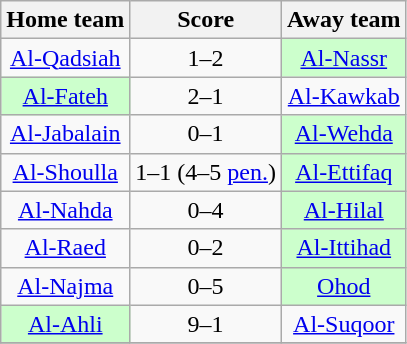<table class="wikitable" style="text-align: center">
<tr>
<th>Home team</th>
<th>Score</th>
<th>Away team</th>
</tr>
<tr>
<td><a href='#'>Al-Qadsiah</a></td>
<td>1–2</td>
<td bgcolor="ccffcc"><a href='#'>Al-Nassr</a></td>
</tr>
<tr>
<td bgcolor="ccffcc"><a href='#'>Al-Fateh</a></td>
<td>2–1</td>
<td><a href='#'>Al-Kawkab</a></td>
</tr>
<tr>
<td><a href='#'>Al-Jabalain</a></td>
<td>0–1</td>
<td bgcolor="ccffcc"><a href='#'>Al-Wehda</a></td>
</tr>
<tr>
<td><a href='#'>Al-Shoulla</a></td>
<td>1–1 (4–5 <a href='#'>pen.</a>)</td>
<td bgcolor="ccffcc"><a href='#'>Al-Ettifaq</a></td>
</tr>
<tr>
<td><a href='#'>Al-Nahda</a></td>
<td>0–4</td>
<td bgcolor="ccffcc"><a href='#'>Al-Hilal</a></td>
</tr>
<tr>
<td><a href='#'>Al-Raed</a></td>
<td>0–2</td>
<td bgcolor="ccffcc"><a href='#'>Al-Ittihad</a></td>
</tr>
<tr>
<td><a href='#'>Al-Najma</a></td>
<td>0–5</td>
<td bgcolor="ccffcc"><a href='#'>Ohod</a></td>
</tr>
<tr>
<td bgcolor="ccffcc"><a href='#'>Al-Ahli</a></td>
<td>9–1</td>
<td><a href='#'>Al-Suqoor</a></td>
</tr>
<tr>
</tr>
</table>
